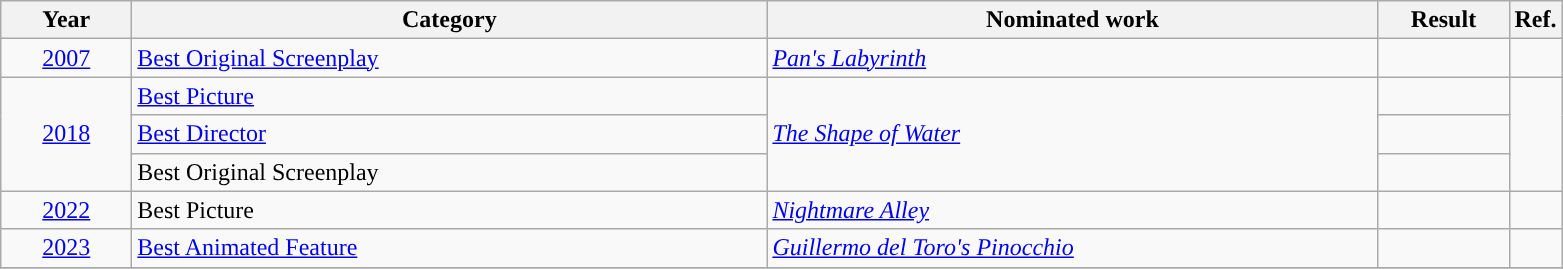<table class=wikitable>
<tr>
<th scope="col" style="width:5em;">Year</th>
<th scope="col" style="width:26em;">Category</th>
<th scope="col" style="width:25em;">Nominated work</th>
<th scope="col" style="width:5em;">Result</th>
<th>Ref.</th>
</tr>
<tr>
<td style="text-align:center;"><a href='#'>2007</a></td>
<td><a href='#'>Best Original Screenplay</a></td>
<td><em><a href='#'>Pan's Labyrinth</a></em></td>
<td></td>
<td style="text-align:center;"></td>
</tr>
<tr>
<td style="text-align:center;", rowspan="3"><a href='#'>2018</a></td>
<td><a href='#'>Best Picture</a></td>
<td rowspan="3"><em><a href='#'>The Shape of Water</a></em></td>
<td></td>
<td style="text-align:center; "rowspan="3"></td>
</tr>
<tr>
<td><a href='#'>Best Director</a></td>
<td></td>
</tr>
<tr>
<td>Best Original Screenplay</td>
<td></td>
</tr>
<tr>
<td style="text-align:center;"><a href='#'>2022</a></td>
<td>Best Picture</td>
<td><em><a href='#'>Nightmare Alley</a></em></td>
<td></td>
<td style="text-align:center;"></td>
</tr>
<tr>
<td style="text-align:center;"><a href='#'>2023</a></td>
<td><a href='#'>Best Animated Feature</a></td>
<td><em><a href='#'>Guillermo del Toro's Pinocchio</a></em></td>
<td></td>
<td style="text-align:center;"></td>
</tr>
<tr>
</tr>
</table>
